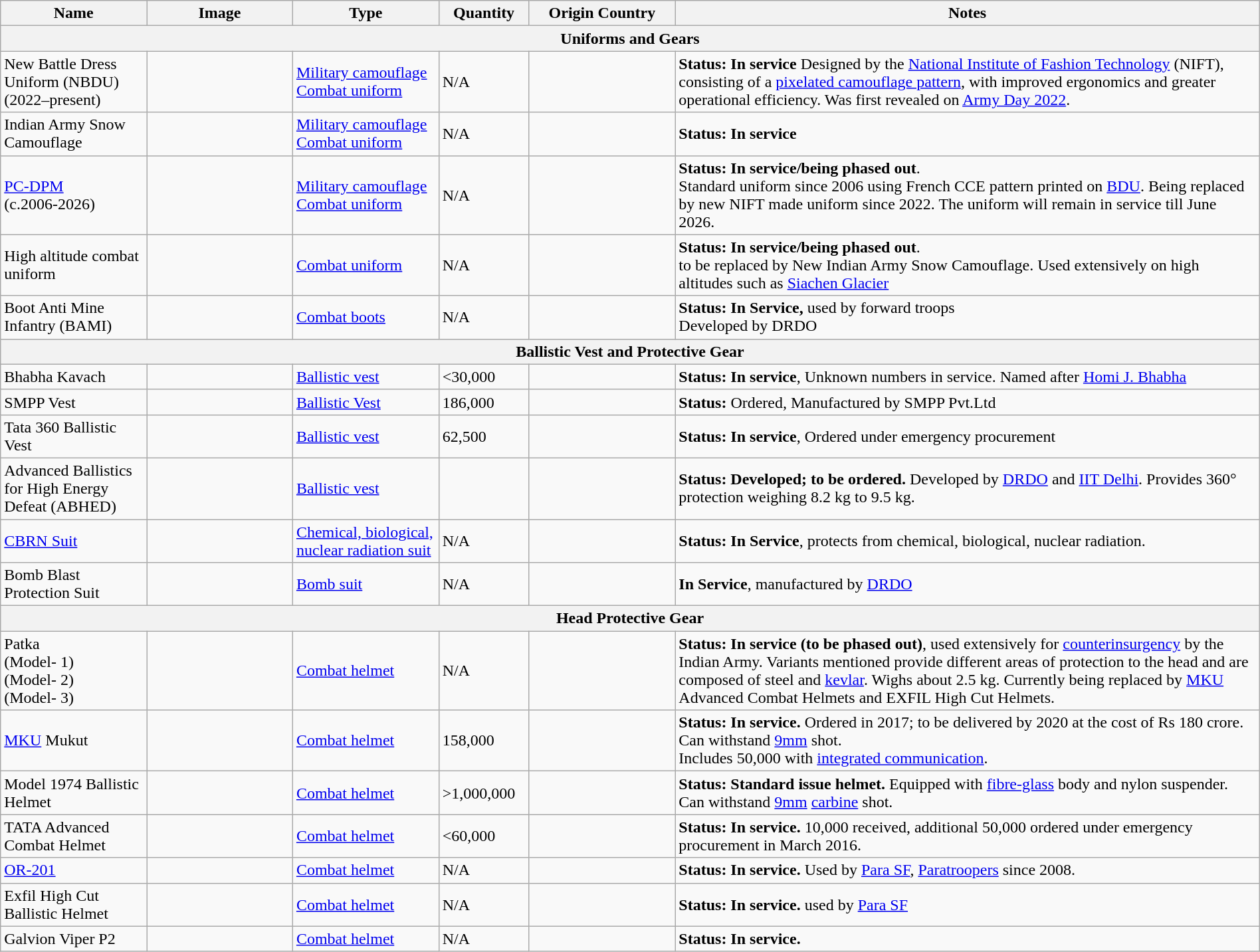<table class="wikitable" style="width:100%;">
<tr>
<th style="width:10%;">Name</th>
<th style="width:10%;">Image</th>
<th style="width:10%;">Type</th>
<th style="width:5%;">Quantity</th>
<th style="width:10%;">Origin Country</th>
<th style="width:40%;">Notes</th>
</tr>
<tr>
<th colspan="6">Uniforms and Gears</th>
</tr>
<tr>
<td>New Battle Dress Uniform (NBDU)<br>(2022–present)</td>
<td></td>
<td><a href='#'>Military camouflage</a><br><a href='#'>Combat uniform</a></td>
<td>N/A</td>
<td></td>
<td><strong>Status: In service</strong> Designed by the <a href='#'>National Institute of Fashion Technology</a> (NIFT), consisting of a <a href='#'>pixelated camouflage pattern</a>, with improved ergonomics and greater operational efficiency. Was first revealed on <a href='#'>Army Day 2022</a>.</td>
</tr>
<tr>
<td>Indian Army Snow Camouflage</td>
<td></td>
<td><a href='#'>Military camouflage</a><br><a href='#'>Combat uniform</a></td>
<td>N/A</td>
<td></td>
<td><strong>Status: In service</strong></td>
</tr>
<tr>
<td><a href='#'>PC-DPM</a><br>(c.2006-2026)</td>
<td></td>
<td><a href='#'>Military camouflage</a><br><a href='#'>Combat uniform</a></td>
<td>N/A</td>
<td></td>
<td><strong>Status: In service/being phased out</strong>.<br>Standard uniform since 2006 using French CCE pattern printed on <a href='#'>BDU</a>. Being replaced by new NIFT made uniform since 2022. The uniform will remain in service till June 2026.</td>
</tr>
<tr>
<td>High altitude combat uniform</td>
<td></td>
<td><a href='#'>Combat uniform</a></td>
<td>N/A</td>
<td></td>
<td><strong>Status: In service/being phased out</strong>.<br>to be replaced by New Indian Army Snow Camouflage. Used extensively on high altitudes such as <a href='#'>Siachen Glacier</a></td>
</tr>
<tr>
<td>Boot Anti Mine Infantry (BAMI)</td>
<td></td>
<td><a href='#'>Combat boots</a></td>
<td>N/A</td>
<td></td>
<td><strong>Status: In Service,</strong> used by forward troops<br>Developed by DRDO</td>
</tr>
<tr>
<th colspan="6">Ballistic Vest and Protective Gear</th>
</tr>
<tr>
<td>Bhabha Kavach</td>
<td></td>
<td><a href='#'>Ballistic vest</a></td>
<td><30,000</td>
<td></td>
<td><strong>Status: In service</strong>, Unknown numbers in service. Named after <a href='#'>Homi J. Bhabha</a></td>
</tr>
<tr>
<td>SMPP Vest</td>
<td></td>
<td><a href='#'>Ballistic Vest</a></td>
<td>186,000</td>
<td></td>
<td><strong>Status:</strong> Ordered, Manufactured by SMPP Pvt.Ltd</td>
</tr>
<tr>
<td>Tata 360 Ballistic Vest</td>
<td></td>
<td><a href='#'>Ballistic vest</a></td>
<td>62,500</td>
<td></td>
<td><strong>Status: In service</strong>, Ordered under emergency procurement</td>
</tr>
<tr>
<td>Advanced Ballistics for High Energy Defeat (ABHED)</td>
<td></td>
<td><a href='#'>Ballistic vest</a></td>
<td></td>
<td></td>
<td><strong>Status: Developed; to be ordered.</strong> Developed by <a href='#'>DRDO</a> and <a href='#'>IIT Delhi</a>. Provides 360° protection weighing 8.2 kg to 9.5 kg.</td>
</tr>
<tr>
<td><a href='#'>CBRN Suit</a></td>
<td></td>
<td><a href='#'>Chemical, biological, nuclear radiation suit</a></td>
<td>N/A</td>
<td></td>
<td><strong>Status: In Service</strong>, protects from chemical, biological, nuclear radiation.</td>
</tr>
<tr>
<td>Bomb Blast Protection Suit</td>
<td></td>
<td><a href='#'>Bomb suit</a></td>
<td>N/A</td>
<td></td>
<td><strong>In Service</strong>, manufactured by <a href='#'>DRDO</a></td>
</tr>
<tr>
<th colspan="6">Head Protective Gear</th>
</tr>
<tr>
<td>Patka<br>(Model- 1)<br>(Model- 2)<br>(Model- 3)</td>
<td></td>
<td><a href='#'>Combat helmet</a></td>
<td>N/A</td>
<td></td>
<td><strong>Status: In service (to be phased out)</strong>, used extensively for <a href='#'>counterinsurgency</a> by the Indian Army. Variants mentioned provide different areas of protection to the head and are composed of steel and <a href='#'>kevlar</a>. Wighs about 2.5 kg. Currently being replaced by <a href='#'>MKU</a> Advanced Combat Helmets and EXFIL High Cut Helmets.</td>
</tr>
<tr>
<td><a href='#'>MKU</a> Mukut</td>
<td></td>
<td><a href='#'>Combat helmet</a></td>
<td>158,000</td>
<td></td>
<td><strong>Status: In service.</strong> Ordered in 2017; to be delivered by 2020 at the cost of Rs 180 crore. Can withstand <a href='#'>9mm</a> shot.<br>Includes 50,000 with <a href='#'>integrated communication</a>.</td>
</tr>
<tr>
<td>Model 1974 Ballistic Helmet</td>
<td></td>
<td><a href='#'>Combat helmet</a></td>
<td>>1,000,000</td>
<td></td>
<td><strong>Status: Standard issue helmet.</strong> Equipped with <a href='#'>fibre-glass</a> body and nylon suspender. Can withstand <a href='#'>9mm</a> <a href='#'>carbine</a> shot.</td>
</tr>
<tr>
<td>TATA Advanced Combat Helmet</td>
<td></td>
<td><a href='#'>Combat helmet</a></td>
<td><60,000</td>
<td></td>
<td><strong>Status: In service.</strong> 10,000 received, additional 50,000 ordered under emergency procurement in March 2016.</td>
</tr>
<tr>
<td><a href='#'>OR-201</a></td>
<td></td>
<td><a href='#'>Combat helmet</a></td>
<td>N/A</td>
<td></td>
<td><strong>Status: In service.</strong> Used by <a href='#'>Para SF</a>, <a href='#'>Paratroopers</a> since 2008.</td>
</tr>
<tr>
<td>Exfil High Cut Ballistic Helmet</td>
<td></td>
<td><a href='#'>Combat helmet</a></td>
<td>N/A</td>
<td></td>
<td><strong>Status: In service.</strong> used by <a href='#'>Para SF</a></td>
</tr>
<tr>
<td>Galvion Viper P2</td>
<td></td>
<td><a href='#'>Combat helmet</a></td>
<td>N/A</td>
<td></td>
<td><strong>Status: In service.</strong></td>
</tr>
</table>
